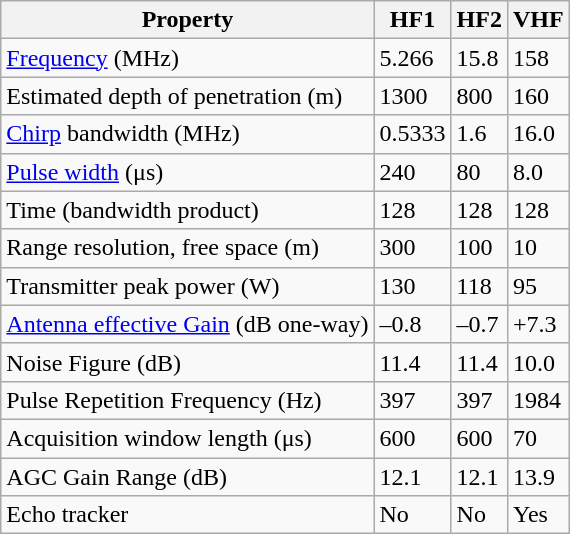<table class="wikitable" style="margin:auto">
<tr>
<th>Property</th>
<th>HF1</th>
<th>HF2</th>
<th>VHF</th>
</tr>
<tr>
<td><a href='#'>Frequency</a> (MHz)</td>
<td>5.266</td>
<td>15.8</td>
<td>158</td>
</tr>
<tr>
<td>Estimated depth of penetration (m)</td>
<td>1300</td>
<td>800</td>
<td>160</td>
</tr>
<tr>
<td><a href='#'>Chirp</a> bandwidth (MHz)</td>
<td>0.5333</td>
<td>1.6</td>
<td>16.0</td>
</tr>
<tr>
<td><a href='#'>Pulse width</a> (μs)</td>
<td>240</td>
<td>80</td>
<td>8.0</td>
</tr>
<tr>
<td>Time (bandwidth product)</td>
<td>128</td>
<td>128</td>
<td>128</td>
</tr>
<tr>
<td>Range resolution, free space (m)</td>
<td>300</td>
<td>100</td>
<td>10</td>
</tr>
<tr>
<td>Transmitter peak power (W)</td>
<td>130</td>
<td>118</td>
<td>95</td>
</tr>
<tr>
<td><a href='#'>Antenna effective Gain</a> (dB one-way)</td>
<td>–0.8</td>
<td>–0.7</td>
<td>+7.3</td>
</tr>
<tr>
<td>Noise Figure (dB)</td>
<td>11.4</td>
<td>11.4</td>
<td>10.0</td>
</tr>
<tr>
<td>Pulse Repetition Frequency (Hz)</td>
<td>397</td>
<td>397</td>
<td>1984</td>
</tr>
<tr>
<td>Acquisition window length (μs)</td>
<td>600</td>
<td>600</td>
<td>70</td>
</tr>
<tr>
<td>AGC Gain Range (dB)</td>
<td>12.1</td>
<td>12.1</td>
<td>13.9</td>
</tr>
<tr>
<td>Echo tracker</td>
<td>No</td>
<td>No</td>
<td>Yes</td>
</tr>
</table>
